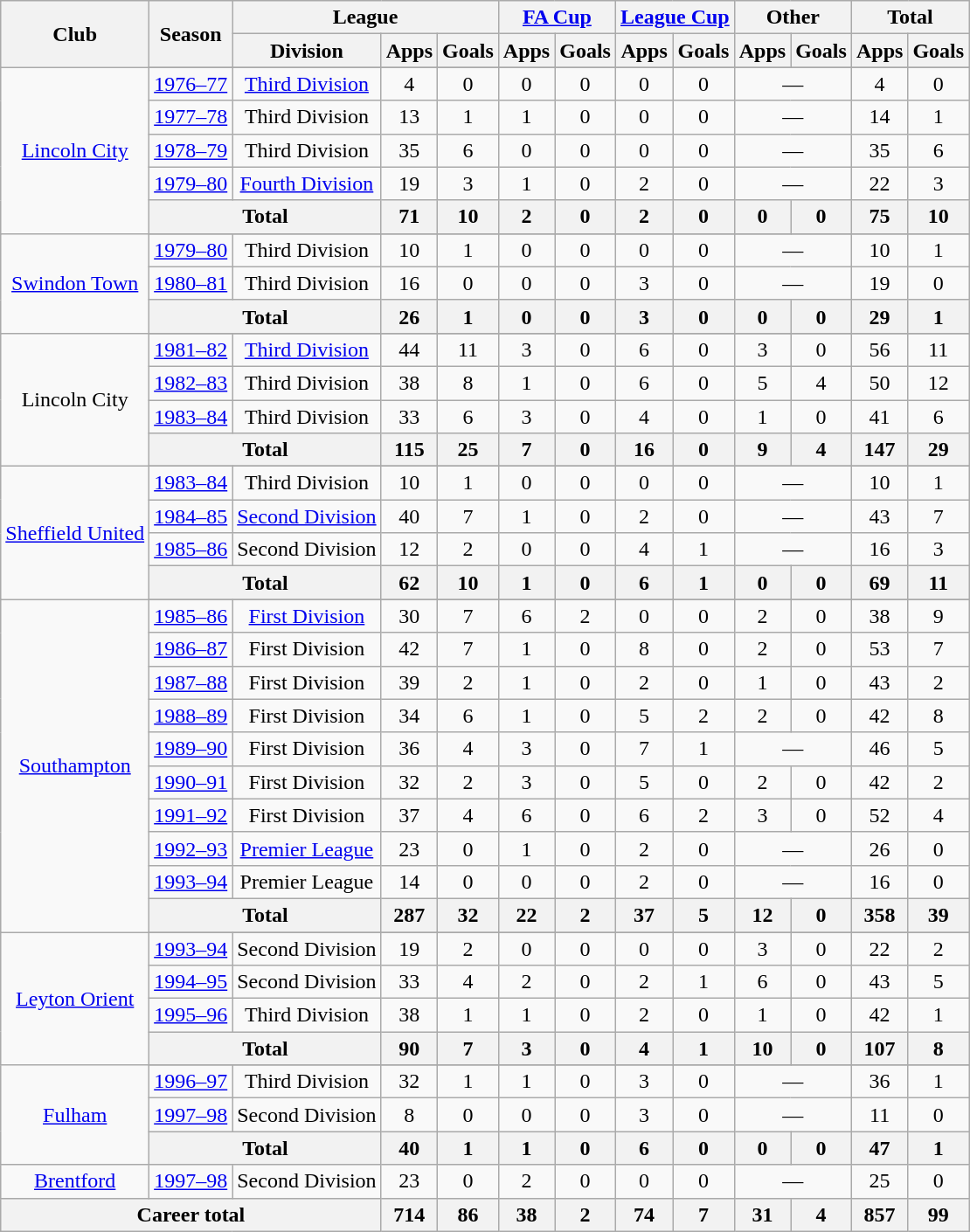<table class=wikitable style=text-align:center>
<tr>
<th rowspan=2>Club</th>
<th rowspan=2>Season</th>
<th colspan=3>League</th>
<th colspan=2><a href='#'>FA Cup</a></th>
<th colspan=2><a href='#'>League Cup</a></th>
<th colspan=2>Other</th>
<th colspan=2>Total</th>
</tr>
<tr>
<th>Division</th>
<th>Apps</th>
<th>Goals</th>
<th>Apps</th>
<th>Goals</th>
<th>Apps</th>
<th>Goals</th>
<th>Apps</th>
<th>Goals</th>
<th>Apps</th>
<th>Goals</th>
</tr>
<tr>
<td rowspan=6><a href='#'>Lincoln City</a></td>
</tr>
<tr>
<td><a href='#'>1976–77</a></td>
<td><a href='#'>Third Division</a></td>
<td>4</td>
<td>0</td>
<td>0</td>
<td>0</td>
<td>0</td>
<td>0</td>
<td colspan=2>—</td>
<td>4</td>
<td>0</td>
</tr>
<tr>
<td><a href='#'>1977–78</a></td>
<td>Third Division</td>
<td>13</td>
<td>1</td>
<td>1</td>
<td>0</td>
<td>0</td>
<td>0</td>
<td colspan=2>—</td>
<td>14</td>
<td>1</td>
</tr>
<tr>
<td><a href='#'>1978–79</a></td>
<td>Third Division</td>
<td>35</td>
<td>6</td>
<td>0</td>
<td>0</td>
<td>0</td>
<td>0</td>
<td colspan=2>—</td>
<td>35</td>
<td>6</td>
</tr>
<tr>
<td><a href='#'>1979–80</a></td>
<td><a href='#'>Fourth Division</a></td>
<td>19</td>
<td>3</td>
<td>1</td>
<td>0</td>
<td>2</td>
<td>0</td>
<td colspan=2>—</td>
<td>22</td>
<td>3</td>
</tr>
<tr>
<th colspan=2>Total</th>
<th>71</th>
<th>10</th>
<th>2</th>
<th>0</th>
<th>2</th>
<th>0</th>
<th>0</th>
<th>0</th>
<th>75</th>
<th>10</th>
</tr>
<tr>
<td rowspan=4><a href='#'>Swindon Town</a></td>
</tr>
<tr>
<td><a href='#'>1979–80</a></td>
<td>Third Division</td>
<td>10</td>
<td>1</td>
<td>0</td>
<td>0</td>
<td>0</td>
<td>0</td>
<td colspan=2>—</td>
<td>10</td>
<td>1</td>
</tr>
<tr>
<td><a href='#'>1980–81</a></td>
<td>Third Division</td>
<td>16</td>
<td>0</td>
<td>0</td>
<td>0</td>
<td>3</td>
<td>0</td>
<td colspan=2>—</td>
<td>19</td>
<td>0</td>
</tr>
<tr>
<th colspan=2>Total</th>
<th>26</th>
<th>1</th>
<th>0</th>
<th>0</th>
<th>3</th>
<th>0</th>
<th>0</th>
<th>0</th>
<th>29</th>
<th>1</th>
</tr>
<tr>
<td rowspan=5>Lincoln City</td>
</tr>
<tr>
<td><a href='#'>1981–82</a></td>
<td><a href='#'>Third Division</a></td>
<td>44</td>
<td>11</td>
<td>3</td>
<td>0</td>
<td>6</td>
<td>0</td>
<td>3</td>
<td>0</td>
<td>56</td>
<td>11</td>
</tr>
<tr>
<td><a href='#'>1982–83</a></td>
<td>Third Division</td>
<td>38</td>
<td>8</td>
<td>1</td>
<td>0</td>
<td>6</td>
<td>0</td>
<td>5</td>
<td>4</td>
<td>50</td>
<td>12</td>
</tr>
<tr>
<td><a href='#'>1983–84</a></td>
<td>Third Division</td>
<td>33</td>
<td>6</td>
<td>3</td>
<td>0</td>
<td>4</td>
<td>0</td>
<td>1</td>
<td>0</td>
<td>41</td>
<td>6</td>
</tr>
<tr>
<th colspan=2>Total</th>
<th>115</th>
<th>25</th>
<th>7</th>
<th>0</th>
<th>16</th>
<th>0</th>
<th>9</th>
<th>4</th>
<th>147</th>
<th>29</th>
</tr>
<tr>
<td rowspan=5><a href='#'>Sheffield United</a></td>
</tr>
<tr>
<td><a href='#'>1983–84</a></td>
<td>Third Division</td>
<td>10</td>
<td>1</td>
<td>0</td>
<td>0</td>
<td>0</td>
<td>0</td>
<td colspan=2>—</td>
<td>10</td>
<td>1</td>
</tr>
<tr>
<td><a href='#'>1984–85</a></td>
<td><a href='#'>Second Division</a></td>
<td>40</td>
<td>7</td>
<td>1</td>
<td>0</td>
<td>2</td>
<td>0</td>
<td colspan=2>—</td>
<td>43</td>
<td>7</td>
</tr>
<tr>
<td><a href='#'>1985–86</a></td>
<td>Second Division</td>
<td>12</td>
<td>2</td>
<td>0</td>
<td>0</td>
<td>4</td>
<td>1</td>
<td colspan=2>—</td>
<td>16</td>
<td>3</td>
</tr>
<tr>
<th colspan=2>Total</th>
<th>62</th>
<th>10</th>
<th>1</th>
<th>0</th>
<th>6</th>
<th>1</th>
<th>0</th>
<th>0</th>
<th>69</th>
<th>11</th>
</tr>
<tr>
<td rowspan=11><a href='#'>Southampton</a></td>
</tr>
<tr>
<td><a href='#'>1985–86</a></td>
<td><a href='#'>First Division</a></td>
<td>30</td>
<td>7</td>
<td>6</td>
<td>2</td>
<td>0</td>
<td>0</td>
<td>2</td>
<td>0</td>
<td>38</td>
<td>9</td>
</tr>
<tr>
<td><a href='#'>1986–87</a></td>
<td>First Division</td>
<td>42</td>
<td>7</td>
<td>1</td>
<td>0</td>
<td>8</td>
<td>0</td>
<td>2</td>
<td>0</td>
<td>53</td>
<td>7</td>
</tr>
<tr>
<td><a href='#'>1987–88</a></td>
<td>First Division</td>
<td>39</td>
<td>2</td>
<td>1</td>
<td>0</td>
<td>2</td>
<td>0</td>
<td>1</td>
<td>0</td>
<td>43</td>
<td>2</td>
</tr>
<tr>
<td><a href='#'>1988–89</a></td>
<td>First Division</td>
<td>34</td>
<td>6</td>
<td>1</td>
<td>0</td>
<td>5</td>
<td>2</td>
<td>2</td>
<td>0</td>
<td>42</td>
<td>8</td>
</tr>
<tr>
<td><a href='#'>1989–90</a></td>
<td>First Division</td>
<td>36</td>
<td>4</td>
<td>3</td>
<td>0</td>
<td>7</td>
<td>1</td>
<td colspan=2>—</td>
<td>46</td>
<td>5</td>
</tr>
<tr>
<td><a href='#'>1990–91</a></td>
<td>First Division</td>
<td>32</td>
<td>2</td>
<td>3</td>
<td>0</td>
<td>5</td>
<td>0</td>
<td>2</td>
<td>0</td>
<td>42</td>
<td>2</td>
</tr>
<tr>
<td><a href='#'>1991–92</a></td>
<td>First Division</td>
<td>37</td>
<td>4</td>
<td>6</td>
<td>0</td>
<td>6</td>
<td>2</td>
<td>3</td>
<td>0</td>
<td>52</td>
<td>4</td>
</tr>
<tr>
<td><a href='#'>1992–93</a></td>
<td><a href='#'>Premier League</a></td>
<td>23</td>
<td>0</td>
<td>1</td>
<td>0</td>
<td>2</td>
<td>0</td>
<td colspan=2>—</td>
<td>26</td>
<td>0</td>
</tr>
<tr>
<td><a href='#'>1993–94</a></td>
<td>Premier League</td>
<td>14</td>
<td>0</td>
<td>0</td>
<td>0</td>
<td>2</td>
<td>0</td>
<td colspan=2>—</td>
<td>16</td>
<td>0</td>
</tr>
<tr>
<th colspan=2>Total</th>
<th>287</th>
<th>32</th>
<th>22</th>
<th>2</th>
<th>37</th>
<th>5</th>
<th>12</th>
<th>0</th>
<th>358</th>
<th>39</th>
</tr>
<tr>
<td rowspan=5><a href='#'>Leyton Orient</a></td>
</tr>
<tr>
<td><a href='#'>1993–94</a></td>
<td>Second Division</td>
<td>19</td>
<td>2</td>
<td>0</td>
<td>0</td>
<td>0</td>
<td>0</td>
<td>3</td>
<td>0</td>
<td>22</td>
<td>2</td>
</tr>
<tr>
<td><a href='#'>1994–95</a></td>
<td>Second Division</td>
<td>33</td>
<td>4</td>
<td>2</td>
<td>0</td>
<td>2</td>
<td>1</td>
<td>6</td>
<td>0</td>
<td>43</td>
<td>5</td>
</tr>
<tr>
<td><a href='#'>1995–96</a></td>
<td>Third Division</td>
<td>38</td>
<td>1</td>
<td>1</td>
<td>0</td>
<td>2</td>
<td>0</td>
<td>1</td>
<td>0</td>
<td>42</td>
<td>1</td>
</tr>
<tr>
<th colspan=2>Total</th>
<th>90</th>
<th>7</th>
<th>3</th>
<th>0</th>
<th>4</th>
<th>1</th>
<th>10</th>
<th>0</th>
<th>107</th>
<th>8</th>
</tr>
<tr>
<td rowspan=4><a href='#'>Fulham</a></td>
</tr>
<tr>
<td><a href='#'>1996–97</a></td>
<td>Third Division</td>
<td>32</td>
<td>1</td>
<td>1</td>
<td>0</td>
<td>3</td>
<td>0</td>
<td colspan=2>—</td>
<td>36</td>
<td>1</td>
</tr>
<tr>
<td><a href='#'>1997–98</a></td>
<td>Second Division</td>
<td>8</td>
<td>0</td>
<td>0</td>
<td>0</td>
<td>3</td>
<td>0</td>
<td colspan=2>—</td>
<td>11</td>
<td>0</td>
</tr>
<tr>
<th colspan=2>Total</th>
<th>40</th>
<th>1</th>
<th>1</th>
<th>0</th>
<th>6</th>
<th>0</th>
<th>0</th>
<th>0</th>
<th>47</th>
<th>1</th>
</tr>
<tr>
<td><a href='#'>Brentford</a></td>
<td><a href='#'>1997–98</a></td>
<td>Second Division</td>
<td>23</td>
<td>0</td>
<td>2</td>
<td>0</td>
<td>0</td>
<td>0</td>
<td colspan=2>—</td>
<td>25</td>
<td>0</td>
</tr>
<tr>
<th colspan=3>Career total</th>
<th>714</th>
<th>86</th>
<th>38</th>
<th>2</th>
<th>74</th>
<th>7</th>
<th>31</th>
<th>4</th>
<th>857</th>
<th>99</th>
</tr>
</table>
